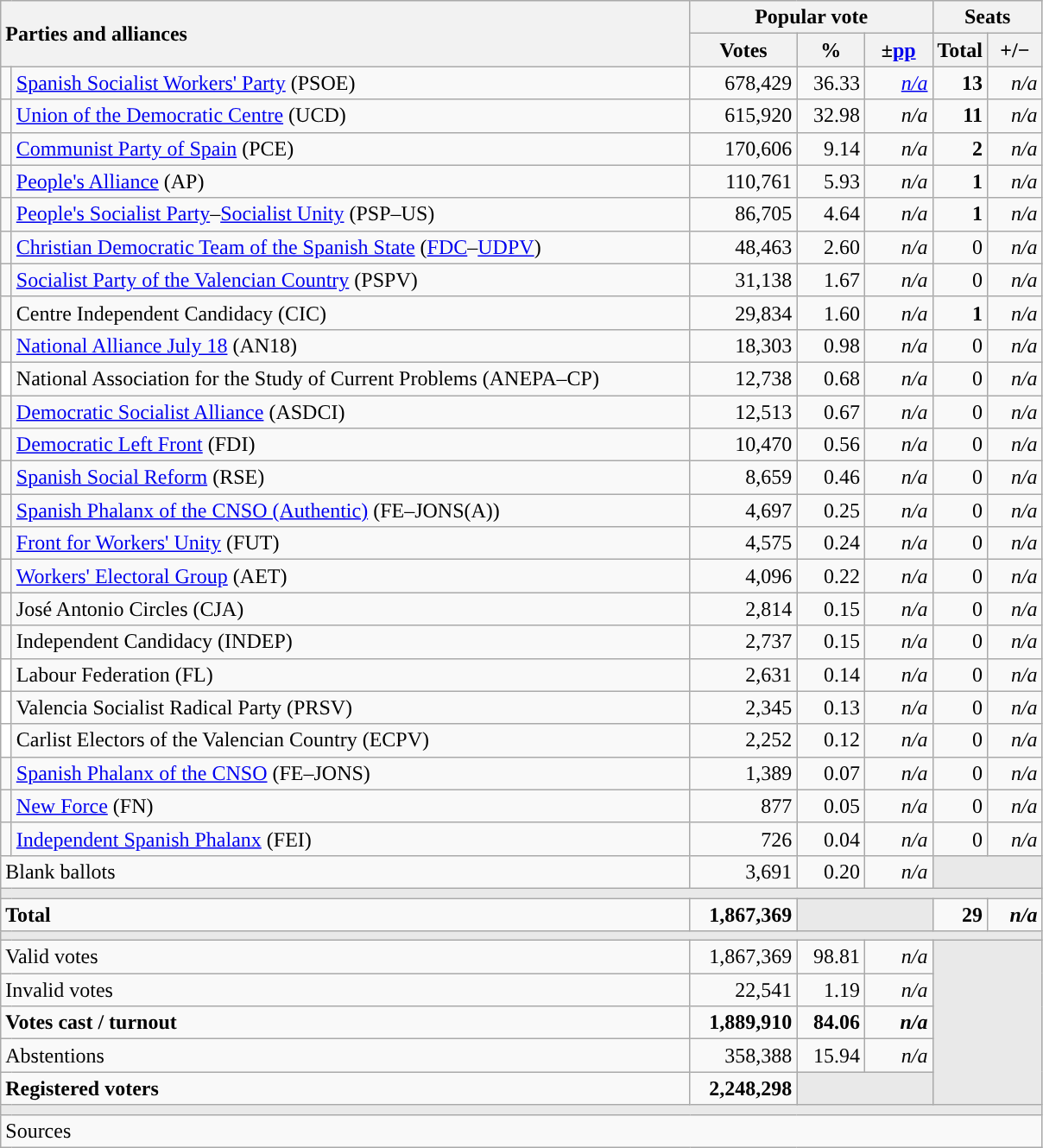<table class="wikitable" style="text-align:right;">
<tr>
<th style="text-align:left;" rowspan="2" colspan="2" width="525">Parties and alliances</th>
<th colspan="3">Popular vote</th>
<th colspan="2">Seats</th>
</tr>
<tr>
<th width="75">Votes</th>
<th width="45">%</th>
<th width="45">±<a href='#'>pp</a></th>
<th width="35">Total</th>
<th width="35">+/−</th>
</tr>
<tr>
<td width="1" style="color:inherit;background:"></td>
<td align="left"><a href='#'>Spanish Socialist Workers' Party</a> (PSOE)</td>
<td>678,429</td>
<td>36.33</td>
<td><em><a href='#'>n/a</a></em></td>
<td><strong>13</strong></td>
<td><em>n/a</em></td>
</tr>
<tr>
<td style="color:inherit;background:"></td>
<td align="left"><a href='#'>Union of the Democratic Centre</a> (UCD)</td>
<td>615,920</td>
<td>32.98</td>
<td><em>n/a</em></td>
<td><strong>11</strong></td>
<td><em>n/a</em></td>
</tr>
<tr>
<td style="color:inherit;background:"></td>
<td align="left"><a href='#'>Communist Party of Spain</a> (PCE)</td>
<td>170,606</td>
<td>9.14</td>
<td><em>n/a</em></td>
<td><strong>2</strong></td>
<td><em>n/a</em></td>
</tr>
<tr>
<td style="color:inherit;background:"></td>
<td align="left"><a href='#'>People's Alliance</a> (AP)</td>
<td>110,761</td>
<td>5.93</td>
<td><em>n/a</em></td>
<td><strong>1</strong></td>
<td><em>n/a</em></td>
</tr>
<tr>
<td style="color:inherit;background:"></td>
<td align="left"><a href='#'>People's Socialist Party</a>–<a href='#'>Socialist Unity</a> (PSP–US)</td>
<td>86,705</td>
<td>4.64</td>
<td><em>n/a</em></td>
<td><strong>1</strong></td>
<td><em>n/a</em></td>
</tr>
<tr>
<td style="color:inherit;background:"></td>
<td align="left"><a href='#'>Christian Democratic Team of the Spanish State</a> (<a href='#'>FDC</a>–<a href='#'>UDPV</a>)</td>
<td>48,463</td>
<td>2.60</td>
<td><em>n/a</em></td>
<td>0</td>
<td><em>n/a</em></td>
</tr>
<tr>
<td style="color:inherit;background:"></td>
<td align="left"><a href='#'>Socialist Party of the Valencian Country</a> (PSPV)</td>
<td>31,138</td>
<td>1.67</td>
<td><em>n/a</em></td>
<td>0</td>
<td><em>n/a</em></td>
</tr>
<tr>
<td style="color:inherit;background:"></td>
<td align="left">Centre Independent Candidacy (CIC)</td>
<td>29,834</td>
<td>1.60</td>
<td><em>n/a</em></td>
<td><strong>1</strong></td>
<td><em>n/a</em></td>
</tr>
<tr>
<td style="color:inherit;background:"></td>
<td align="left"><a href='#'>National Alliance July 18</a> (AN18)</td>
<td>18,303</td>
<td>0.98</td>
<td><em>n/a</em></td>
<td>0</td>
<td><em>n/a</em></td>
</tr>
<tr>
<td bgcolor="white"></td>
<td align="left">National Association for the Study of Current Problems (ANEPA–CP)</td>
<td>12,738</td>
<td>0.68</td>
<td><em>n/a</em></td>
<td>0</td>
<td><em>n/a</em></td>
</tr>
<tr>
<td style="color:inherit;background:"></td>
<td align="left"><a href='#'>Democratic Socialist Alliance</a> (ASDCI)</td>
<td>12,513</td>
<td>0.67</td>
<td><em>n/a</em></td>
<td>0</td>
<td><em>n/a</em></td>
</tr>
<tr>
<td style="color:inherit;background:"></td>
<td align="left"><a href='#'>Democratic Left Front</a> (FDI)</td>
<td>10,470</td>
<td>0.56</td>
<td><em>n/a</em></td>
<td>0</td>
<td><em>n/a</em></td>
</tr>
<tr>
<td style="color:inherit;background:"></td>
<td align="left"><a href='#'>Spanish Social Reform</a> (RSE)</td>
<td>8,659</td>
<td>0.46</td>
<td><em>n/a</em></td>
<td>0</td>
<td><em>n/a</em></td>
</tr>
<tr>
<td style="color:inherit;background:"></td>
<td align="left"><a href='#'>Spanish Phalanx of the CNSO (Authentic)</a> (FE–JONS(A))</td>
<td>4,697</td>
<td>0.25</td>
<td><em>n/a</em></td>
<td>0</td>
<td><em>n/a</em></td>
</tr>
<tr>
<td style="color:inherit;background:"></td>
<td align="left"><a href='#'>Front for Workers' Unity</a> (FUT)</td>
<td>4,575</td>
<td>0.24</td>
<td><em>n/a</em></td>
<td>0</td>
<td><em>n/a</em></td>
</tr>
<tr>
<td style="color:inherit;background:"></td>
<td align="left"><a href='#'>Workers' Electoral Group</a> (AET)</td>
<td>4,096</td>
<td>0.22</td>
<td><em>n/a</em></td>
<td>0</td>
<td><em>n/a</em></td>
</tr>
<tr>
<td style="color:inherit;background:"></td>
<td align="left">José Antonio Circles (CJA)</td>
<td>2,814</td>
<td>0.15</td>
<td><em>n/a</em></td>
<td>0</td>
<td><em>n/a</em></td>
</tr>
<tr>
<td style="color:inherit;background:"></td>
<td align="left">Independent Candidacy (INDEP)</td>
<td>2,737</td>
<td>0.15</td>
<td><em>n/a</em></td>
<td>0</td>
<td><em>n/a</em></td>
</tr>
<tr>
<td bgcolor="white"></td>
<td align="left">Labour Federation (FL)</td>
<td>2,631</td>
<td>0.14</td>
<td><em>n/a</em></td>
<td>0</td>
<td><em>n/a</em></td>
</tr>
<tr>
<td bgcolor="white"></td>
<td align="left">Valencia Socialist Radical Party (PRSV)</td>
<td>2,345</td>
<td>0.13</td>
<td><em>n/a</em></td>
<td>0</td>
<td><em>n/a</em></td>
</tr>
<tr>
<td bgcolor="white"></td>
<td align="left">Carlist Electors of the Valencian Country (ECPV)</td>
<td>2,252</td>
<td>0.12</td>
<td><em>n/a</em></td>
<td>0</td>
<td><em>n/a</em></td>
</tr>
<tr>
<td style="color:inherit;background:"></td>
<td align="left"><a href='#'>Spanish Phalanx of the CNSO</a> (FE–JONS)</td>
<td>1,389</td>
<td>0.07</td>
<td><em>n/a</em></td>
<td>0</td>
<td><em>n/a</em></td>
</tr>
<tr>
<td style="color:inherit;background:"></td>
<td align="left"><a href='#'>New Force</a> (FN)</td>
<td>877</td>
<td>0.05</td>
<td><em>n/a</em></td>
<td>0</td>
<td><em>n/a</em></td>
</tr>
<tr>
<td style="color:inherit;background:"></td>
<td align="left"><a href='#'>Independent Spanish Phalanx</a> (FEI)</td>
<td>726</td>
<td>0.04</td>
<td><em>n/a</em></td>
<td>0</td>
<td><em>n/a</em></td>
</tr>
<tr>
<td align="left" colspan="2">Blank ballots</td>
<td>3,691</td>
<td>0.20</td>
<td><em>n/a</em></td>
<td bgcolor="#E9E9E9" colspan="2"></td>
</tr>
<tr>
<td colspan="7" bgcolor="#E9E9E9"></td>
</tr>
<tr style="font-weight:bold;">
<td align="left" colspan="2">Total</td>
<td>1,867,369</td>
<td bgcolor="#E9E9E9" colspan="2"></td>
<td>29</td>
<td><em>n/a</em></td>
</tr>
<tr>
<td colspan="7" bgcolor="#E9E9E9"></td>
</tr>
<tr>
<td align="left" colspan="2">Valid votes</td>
<td>1,867,369</td>
<td>98.81</td>
<td><em>n/a</em></td>
<td bgcolor="#E9E9E9" colspan="2" rowspan="5"></td>
</tr>
<tr>
<td align="left" colspan="2">Invalid votes</td>
<td>22,541</td>
<td>1.19</td>
<td><em>n/a</em></td>
</tr>
<tr style="font-weight:bold;">
<td align="left" colspan="2">Votes cast / turnout</td>
<td>1,889,910</td>
<td>84.06</td>
<td><em>n/a</em></td>
</tr>
<tr>
<td align="left" colspan="2">Abstentions</td>
<td>358,388</td>
<td>15.94</td>
<td><em>n/a</em></td>
</tr>
<tr style="font-weight:bold;">
<td align="left" colspan="2">Registered voters</td>
<td>2,248,298</td>
<td bgcolor="#E9E9E9" colspan="2"></td>
</tr>
<tr>
<td colspan="7" bgcolor="#E9E9E9"></td>
</tr>
<tr>
<td align="left" colspan="7">Sources</td>
</tr>
</table>
